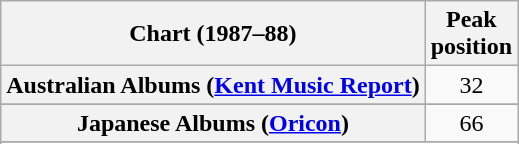<table class="wikitable sortable plainrowheaders">
<tr>
<th>Chart (1987–88)</th>
<th>Peak<br>position</th>
</tr>
<tr>
<th scope="row">Australian Albums (<a href='#'>Kent Music Report</a>)</th>
<td style="text-align:center;">32</td>
</tr>
<tr>
</tr>
<tr>
<th scope="row">Japanese Albums (<a href='#'>Oricon</a>)</th>
<td align="center">66</td>
</tr>
<tr>
</tr>
<tr>
</tr>
<tr>
</tr>
</table>
